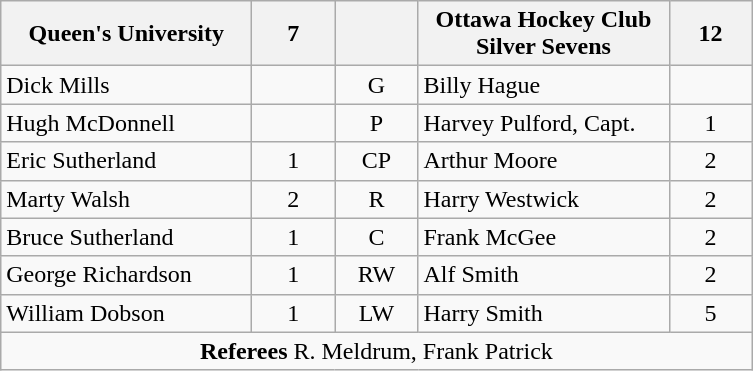<table class="wikitable" style="text-align:center;">
<tr>
<th style="width:10em">Queen's University</th>
<th style="width:3em">7</th>
<th style="width:3em"></th>
<th style="width:10em">Ottawa Hockey Club Silver Sevens</th>
<th style="width:3em">12</th>
</tr>
<tr>
<td align="left">Dick Mills</td>
<td></td>
<td>G</td>
<td align="left">Billy Hague</td>
<td></td>
</tr>
<tr>
<td align="left">Hugh McDonnell</td>
<td></td>
<td>P</td>
<td align="left">Harvey Pulford, Capt.</td>
<td>1</td>
</tr>
<tr>
<td align="left">Eric Sutherland</td>
<td>1</td>
<td>CP</td>
<td align="left">Arthur Moore</td>
<td>2</td>
</tr>
<tr>
<td align="left">Marty Walsh</td>
<td>2</td>
<td>R</td>
<td align="left">Harry Westwick</td>
<td>2</td>
</tr>
<tr>
<td align="left">Bruce Sutherland</td>
<td>1</td>
<td>C</td>
<td align="left">Frank McGee</td>
<td>2</td>
</tr>
<tr>
<td align="left">George Richardson</td>
<td>1</td>
<td>RW</td>
<td align="left">Alf Smith</td>
<td>2</td>
</tr>
<tr>
<td align="left">William Dobson</td>
<td>1</td>
<td>LW</td>
<td align="left">Harry Smith</td>
<td>5</td>
</tr>
<tr>
<td colspan="5"><strong>Referees</strong>  R. Meldrum, Frank Patrick</td>
</tr>
</table>
